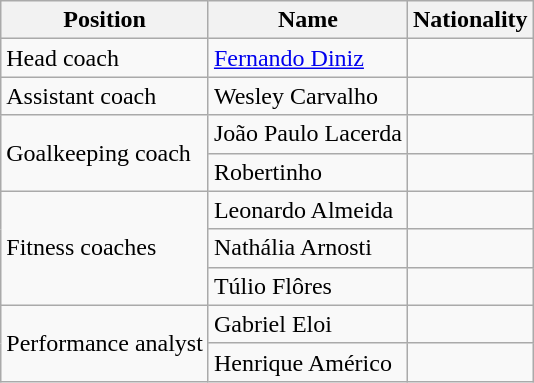<table class="wikitable">
<tr>
<th>Position</th>
<th>Name</th>
<th>Nationality</th>
</tr>
<tr>
<td rowspan=1>Head coach</td>
<td><a href='#'>Fernando Diniz</a></td>
<td></td>
</tr>
<tr>
<td rowspan=1>Assistant coach</td>
<td>Wesley Carvalho</td>
<td></td>
</tr>
<tr>
<td rowspan=2>Goalkeeping coach</td>
<td>João Paulo Lacerda</td>
<td></td>
</tr>
<tr>
<td>Robertinho</td>
<td></td>
</tr>
<tr>
<td rowspan=3>Fitness coaches</td>
<td>Leonardo Almeida</td>
<td></td>
</tr>
<tr>
<td>Nathália Arnosti</td>
<td></td>
</tr>
<tr>
<td>Túlio Flôres</td>
<td></td>
</tr>
<tr>
<td rowspan=2>Performance analyst</td>
<td>Gabriel Eloi</td>
<td></td>
</tr>
<tr>
<td>Henrique Américo</td>
<td></td>
</tr>
</table>
